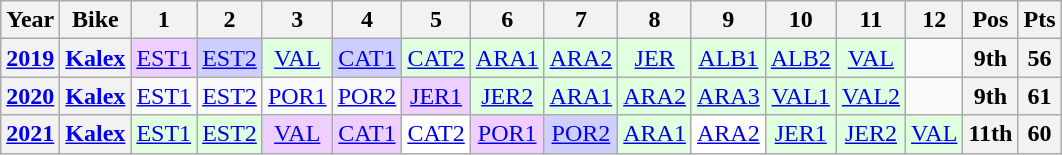<table class="wikitable" style="text-align:center">
<tr>
<th>Year</th>
<th>Bike</th>
<th>1</th>
<th>2</th>
<th>3</th>
<th>4</th>
<th>5</th>
<th>6</th>
<th>7</th>
<th>8</th>
<th>9</th>
<th>10</th>
<th>11</th>
<th>12</th>
<th>Pos</th>
<th>Pts</th>
</tr>
<tr>
<th><a href='#'>2019</a></th>
<th><a href='#'>Kalex</a></th>
<td style="background:#efcfff;"><a href='#'>EST1</a><br></td>
<td style="background:#cfcfff;"><a href='#'>EST2</a><br></td>
<td style="background:#dfffdf;"><a href='#'>VAL</a><br></td>
<td style="background:#cfcfff;"><a href='#'>CAT1</a><br></td>
<td style="background:#dfffdf;"><a href='#'>CAT2</a><br></td>
<td style="background:#dfffdf;"><a href='#'>ARA1</a><br></td>
<td style="background:#dfffdf;"><a href='#'>ARA2</a><br></td>
<td style="background:#dfffdf;"><a href='#'>JER</a><br></td>
<td style="background:#dfffdf;"><a href='#'>ALB1</a><br></td>
<td style="background:#dfffdf;"><a href='#'>ALB2</a><br></td>
<td style="background:#dfffdf;"><a href='#'>VAL</a><br></td>
<td></td>
<th style="background:#;">9th</th>
<th style="background:#;">56</th>
</tr>
<tr>
<th><a href='#'>2020</a></th>
<th><a href='#'>Kalex</a></th>
<td style="background:#;"><a href='#'>EST1</a><br></td>
<td style="background:#;"><a href='#'>EST2</a><br></td>
<td style="background:#;"><a href='#'>POR1</a><br></td>
<td style="background:#;"><a href='#'>POR2</a><br></td>
<td style="background:#efcfff;"><a href='#'>JER1</a><br></td>
<td style="background:#dfffdf;"><a href='#'>JER2</a><br></td>
<td style="background:#dfffdf;"><a href='#'>ARA1</a><br></td>
<td style="background:#dfffdf;"><a href='#'>ARA2</a><br></td>
<td style="background:#dfffdf;"><a href='#'>ARA3</a><br></td>
<td style="background:#dfffdf;"><a href='#'>VAL1</a><br></td>
<td style="background:#dfffdf;"><a href='#'>VAL2</a><br></td>
<td></td>
<th style="background:#;">9th</th>
<th style="background:#;">61</th>
</tr>
<tr>
<th><a href='#'>2021</a></th>
<th><a href='#'>Kalex</a></th>
<td style="background:#dfffdf;"><a href='#'>EST1</a><br></td>
<td style="background:#dfffdf;"><a href='#'>EST2</a><br></td>
<td style="background:#efcfff;"><a href='#'>VAL</a><br></td>
<td style="background:#efcfff;"><a href='#'>CAT1</a><br></td>
<td style="background:#ffffff;"><a href='#'>CAT2</a><br></td>
<td style="background:#efcfff;"><a href='#'>POR1</a><br></td>
<td style="background:#cfcfff;"><a href='#'>POR2</a><br></td>
<td style="background:#dfffdf;"><a href='#'>ARA1</a><br></td>
<td style="background:#ffffff;"><a href='#'>ARA2</a><br></td>
<td style="background:#dfffdf;"><a href='#'>JER1</a><br></td>
<td style="background:#dfffdf;"><a href='#'>JER2</a><br></td>
<td style="background:#dfffdf;"><a href='#'>VAL</a><br></td>
<th style="background:#;">11th</th>
<th style="background:#;">60</th>
</tr>
</table>
